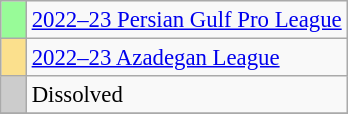<table class="wikitable" style="text-align:left; font-size:95%;">
<tr>
<td style="width:10px; background:PaleGreen"></td>
<td><a href='#'>2022–23 Persian Gulf Pro League</a></td>
</tr>
<tr>
<td style="width:10px; background:#fbe08d;"></td>
<td><a href='#'>2022–23 Azadegan League</a></td>
</tr>
<tr>
<td style="width:10px; background:#ccc;"></td>
<td>Dissolved</td>
</tr>
<tr>
</tr>
</table>
